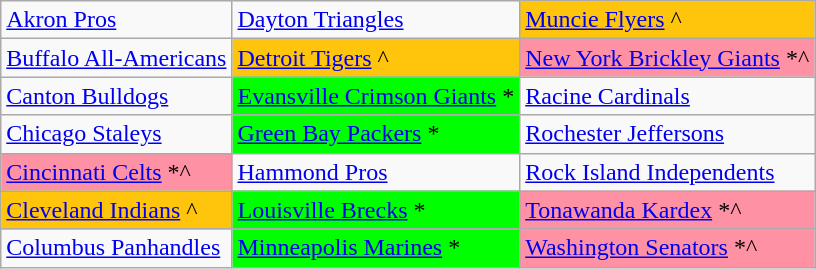<table class="wikitable">
<tr>
<td><a href='#'>Akron Pros</a></td>
<td><a href='#'>Dayton Triangles</a></td>
<td style="background-color:#FFC40C"><a href='#'>Muncie Flyers</a> ^</td>
</tr>
<tr>
<td><a href='#'>Buffalo All-Americans</a></td>
<td style="background-color:#FFC40C"><a href='#'>Detroit Tigers</a> ^</td>
<td style="background-color:#FF91A4"><a href='#'>New York Brickley Giants</a> *^</td>
</tr>
<tr>
<td><a href='#'>Canton Bulldogs</a></td>
<td style="background-color:#00FF00"><a href='#'>Evansville Crimson Giants</a> *</td>
<td><a href='#'>Racine Cardinals</a></td>
</tr>
<tr>
<td><a href='#'>Chicago Staleys</a></td>
<td style="background-color:#00FF00"><a href='#'>Green Bay Packers</a> *</td>
<td><a href='#'>Rochester Jeffersons</a></td>
</tr>
<tr>
<td style="background-color:#FF91A4"><a href='#'>Cincinnati Celts</a> *^</td>
<td><a href='#'>Hammond Pros</a></td>
<td><a href='#'>Rock Island Independents</a></td>
</tr>
<tr>
<td style="background-color:#FFC40C"><a href='#'>Cleveland Indians</a> ^</td>
<td style="background-color:#00FF00"><a href='#'>Louisville Brecks</a> *</td>
<td style="background-color:#FF91A4"><a href='#'>Tonawanda Kardex</a> *^</td>
</tr>
<tr>
<td><a href='#'>Columbus Panhandles</a></td>
<td style="background-color:#00FF00"><a href='#'>Minneapolis Marines</a> *</td>
<td style="background-color:#FF91A4"><a href='#'>Washington Senators</a> *^</td>
</tr>
</table>
